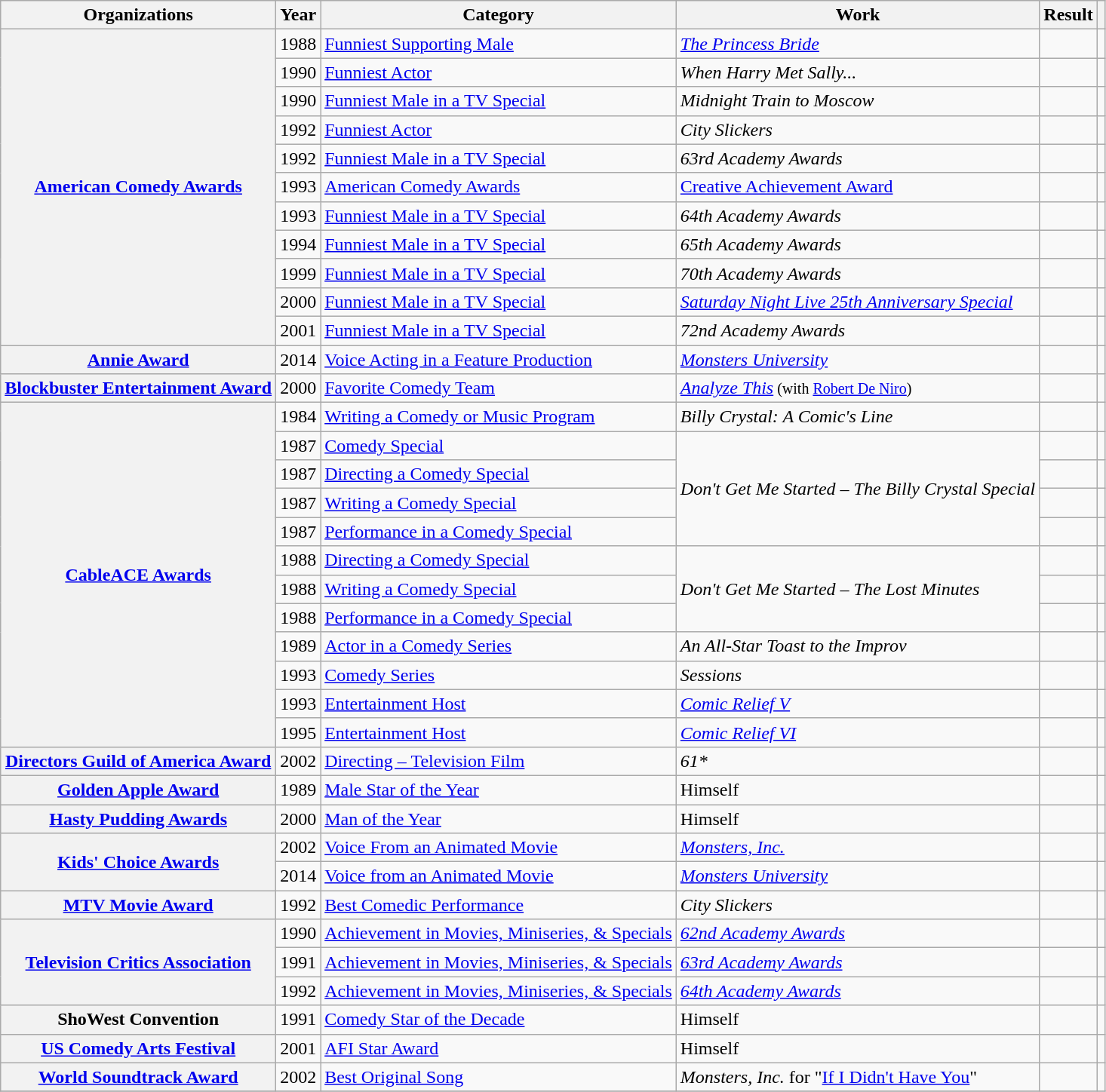<table class= "wikitable plainrowheaders sortable">
<tr>
<th>Organizations</th>
<th scope="col">Year</th>
<th scope="col">Category</th>
<th scope="col">Work</th>
<th scope="col">Result</th>
<th scope="col" class="unsortable"></th>
</tr>
<tr>
<th scope="row" rowspan="11"><a href='#'>American Comedy Awards</a></th>
<td style="text-align:center;">1988</td>
<td><a href='#'>Funniest Supporting Male</a></td>
<td><em><a href='#'>The Princess Bride</a></em></td>
<td></td>
<td style="text-align:center;"></td>
</tr>
<tr>
<td style="text-align:center;">1990</td>
<td><a href='#'>Funniest Actor</a></td>
<td><em>When Harry Met Sally...</em></td>
<td></td>
<td style="text-align:center;"></td>
</tr>
<tr>
<td style="text-align:center;">1990</td>
<td><a href='#'>Funniest Male in a TV Special</a></td>
<td><em>Midnight Train to Moscow</em></td>
<td></td>
<td style="text-align:center;"></td>
</tr>
<tr>
<td style="text-align:center;">1992</td>
<td><a href='#'>Funniest Actor</a></td>
<td><em>City Slickers</em></td>
<td></td>
<td style="text-align:center;"></td>
</tr>
<tr>
<td style="text-align:center;">1992</td>
<td><a href='#'>Funniest Male in a TV Special</a></td>
<td><em>63rd Academy Awards</em></td>
<td></td>
<td style="text-align:center;"></td>
</tr>
<tr>
<td style="text-align:center;">1993</td>
<td><a href='#'>American Comedy Awards</a></td>
<td><a href='#'>Creative Achievement Award</a></td>
<td></td>
<td style="text-align:center;"></td>
</tr>
<tr>
<td style="text-align:center;">1993</td>
<td><a href='#'>Funniest Male in a TV Special</a></td>
<td><em>64th Academy Awards</em></td>
<td></td>
<td style="text-align:center;"></td>
</tr>
<tr>
<td style="text-align:center;">1994</td>
<td><a href='#'>Funniest Male in a TV Special</a></td>
<td><em>65th Academy Awards</em></td>
<td></td>
<td style="text-align:center;"></td>
</tr>
<tr>
<td style="text-align:center;">1999</td>
<td><a href='#'>Funniest Male in a TV Special</a></td>
<td><em>70th Academy Awards</em></td>
<td></td>
<td style="text-align:center;"></td>
</tr>
<tr>
<td style="text-align:center;">2000</td>
<td><a href='#'>Funniest Male in a TV Special</a></td>
<td><em><a href='#'>Saturday Night Live 25th Anniversary Special</a></em></td>
<td></td>
<td style="text-align:center;"></td>
</tr>
<tr>
<td style="text-align:center;">2001</td>
<td><a href='#'>Funniest Male in a TV Special</a></td>
<td><em>72nd Academy Awards</em></td>
<td></td>
<td style="text-align:center;"></td>
</tr>
<tr>
<th scope="row" rowspan="1"><a href='#'>Annie Award</a></th>
<td style="text-align:center;">2014</td>
<td><a href='#'>Voice Acting in a Feature Production</a></td>
<td rowspan="1"><em><a href='#'>Monsters University</a></em></td>
<td></td>
<td style="text-align:center;"></td>
</tr>
<tr>
<th scope="row" rowspan="1"><a href='#'>Blockbuster Entertainment Award</a></th>
<td style="text-align:center;">2000</td>
<td><a href='#'>Favorite Comedy Team</a></td>
<td><em><a href='#'>Analyze This</a></em><small> (with <a href='#'>Robert De Niro</a>)</small></td>
<td></td>
<td style="text-align:center;"></td>
</tr>
<tr>
<th scope="row" rowspan="12"><a href='#'>CableACE Awards</a></th>
<td style="text-align:center;">1984</td>
<td><a href='#'>Writing a Comedy or Music Program</a></td>
<td><em>Billy Crystal: A Comic's Line</em></td>
<td></td>
<td style="text-align:center;"></td>
</tr>
<tr>
<td style="text-align:center;">1987</td>
<td><a href='#'>Comedy Special</a></td>
<td rowspan=4><em>Don't Get Me Started – The Billy Crystal Special</em></td>
<td></td>
<td style="text-align:center;"></td>
</tr>
<tr>
<td style="text-align:center;">1987</td>
<td><a href='#'>Directing a Comedy Special</a></td>
<td></td>
<td style="text-align:center;"></td>
</tr>
<tr>
<td style="text-align:center;">1987</td>
<td><a href='#'>Writing a Comedy Special</a></td>
<td></td>
<td style="text-align:center;"></td>
</tr>
<tr>
<td style="text-align:center;">1987</td>
<td><a href='#'>Performance in a Comedy Special</a></td>
<td></td>
<td style="text-align:center;"></td>
</tr>
<tr>
<td style="text-align:center;">1988</td>
<td><a href='#'>Directing a Comedy Special</a></td>
<td rowspan=3><em>Don't Get Me Started – The Lost Minutes</em></td>
<td></td>
<td style="text-align:center;"></td>
</tr>
<tr>
<td style="text-align:center;">1988</td>
<td><a href='#'>Writing a Comedy Special</a></td>
<td></td>
<td style="text-align:center;"></td>
</tr>
<tr>
<td style="text-align:center;">1988</td>
<td><a href='#'>Performance in a Comedy Special</a></td>
<td></td>
<td style="text-align:center;"></td>
</tr>
<tr>
<td style="text-align:center;">1989</td>
<td><a href='#'>Actor in a Comedy Series</a></td>
<td><em>An All-Star Toast to the Improv</em></td>
<td></td>
<td style="text-align:center;"></td>
</tr>
<tr>
<td style="text-align:center;">1993</td>
<td><a href='#'>Comedy Series</a></td>
<td><em>Sessions</em></td>
<td></td>
<td style="text-align:center;"></td>
</tr>
<tr>
<td style="text-align:center;">1993</td>
<td><a href='#'>Entertainment Host</a></td>
<td><em><a href='#'>Comic Relief V</a></em></td>
<td></td>
<td style="text-align:center;"></td>
</tr>
<tr>
<td style="text-align:center;">1995</td>
<td><a href='#'>Entertainment Host</a></td>
<td><em><a href='#'>Comic Relief VI</a></em></td>
<td></td>
<td style="text-align:center;"></td>
</tr>
<tr>
<th scope="row" rowspan="1"><a href='#'>Directors Guild of America Award</a></th>
<td style="text-align:center;">2002</td>
<td><a href='#'>Directing – Television Film</a></td>
<td><em>61*</em></td>
<td></td>
<td style="text-align:center;"></td>
</tr>
<tr>
<th scope="row" rowspan="1"><a href='#'>Golden Apple Award</a></th>
<td style="text-align:center;">1989</td>
<td><a href='#'>Male Star of the Year</a></td>
<td>Himself</td>
<td></td>
<td style="text-align:center;"></td>
</tr>
<tr>
<th scope="row" rowspan="1"><a href='#'>Hasty Pudding Awards</a></th>
<td style="text-align:center;">2000</td>
<td colspan=1><a href='#'>Man of the Year</a></td>
<td>Himself</td>
<td></td>
<td style="text-align:center;"></td>
</tr>
<tr>
<th scope="row" rowspan="2"><a href='#'>Kids' Choice Awards</a></th>
<td style="text-align:center;">2002</td>
<td><a href='#'>Voice From an Animated Movie</a></td>
<td><em><a href='#'>Monsters, Inc.</a></em></td>
<td></td>
<td style="text-align:center;"></td>
</tr>
<tr>
<td style="text-align:center;">2014</td>
<td><a href='#'>Voice from an Animated Movie</a></td>
<td><em><a href='#'>Monsters University</a></em></td>
<td></td>
<td style="text-align:center;"></td>
</tr>
<tr>
<th scope="row" rowspan="1"><a href='#'>MTV Movie Award</a></th>
<td style="text-align:center;">1992</td>
<td><a href='#'>Best Comedic Performance</a></td>
<td><em>City Slickers</em></td>
<td></td>
<td style="text-align:center;"></td>
</tr>
<tr>
<th scope="row" rowspan="3"><a href='#'>Television Critics Association</a></th>
<td style="text-align:center;">1990</td>
<td><a href='#'>Achievement in Movies, Miniseries, & Specials</a></td>
<td><em><a href='#'>62nd Academy Awards</a></em></td>
<td></td>
<td style="text-align:center;"></td>
</tr>
<tr>
<td style="text-align:center;">1991</td>
<td><a href='#'>Achievement in Movies, Miniseries, & Specials</a></td>
<td><em><a href='#'>63rd Academy Awards</a></em></td>
<td></td>
<td style="text-align:center;"></td>
</tr>
<tr>
<td style="text-align:center;">1992</td>
<td><a href='#'>Achievement in Movies, Miniseries, & Specials</a></td>
<td><em><a href='#'>64th Academy Awards</a></em></td>
<td></td>
<td style="text-align:center;"></td>
</tr>
<tr>
<th scope="row" rowspan="1">ShoWest Convention</th>
<td style="text-align:center;">1991</td>
<td colspan=1><a href='#'>Comedy Star of the Decade</a></td>
<td>Himself</td>
<td></td>
<td style="text-align:center;"></td>
</tr>
<tr>
<th scope="row" rowspan="1"><a href='#'>US Comedy Arts Festival</a></th>
<td style="text-align:center;">2001</td>
<td colspan=1><a href='#'>AFI Star Award</a></td>
<td>Himself</td>
<td></td>
<td style="text-align:center;"></td>
</tr>
<tr>
<th scope="row" rowspan="1"><a href='#'>World Soundtrack Award</a></th>
<td style="text-align:center;">2002</td>
<td><a href='#'>Best Original Song</a></td>
<td><em>Monsters, Inc.</em> for "<a href='#'>If I Didn't Have You</a>"</td>
<td></td>
<td style="text-align:center;"></td>
</tr>
<tr>
</tr>
</table>
